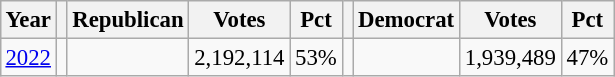<table class="wikitable" style="margin:0.5em ; font-size:95%">
<tr>
<th>Year</th>
<th></th>
<th>Republican</th>
<th>Votes</th>
<th>Pct</th>
<th></th>
<th>Democrat</th>
<th>Votes</th>
<th>Pct</th>
</tr>
<tr>
<td><a href='#'>2022</a></td>
<td></td>
<td></td>
<td>2,192,114</td>
<td>53%</td>
<td></td>
<td></td>
<td>1,939,489</td>
<td>47%</td>
</tr>
</table>
